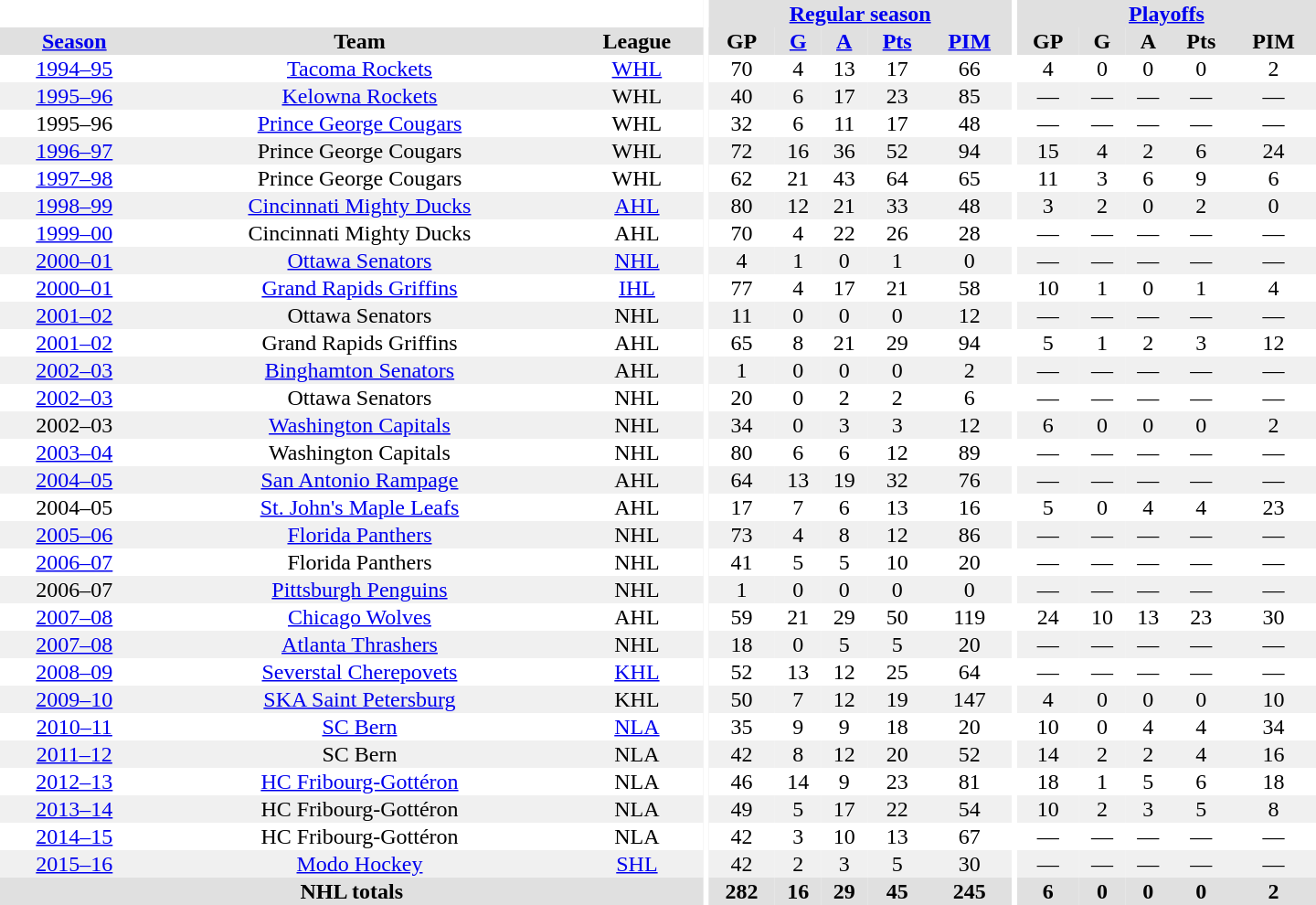<table border="0" cellpadding="1" cellspacing="0" style="text-align:center; width:60em">
<tr bgcolor="#e0e0e0">
<th colspan="3" bgcolor="#ffffff"></th>
<th rowspan="99" bgcolor="#ffffff"></th>
<th colspan="5"><a href='#'>Regular season</a></th>
<th rowspan="99" bgcolor="#ffffff"></th>
<th colspan="5"><a href='#'>Playoffs</a></th>
</tr>
<tr bgcolor="#e0e0e0">
<th><a href='#'>Season</a></th>
<th>Team</th>
<th>League</th>
<th>GP</th>
<th><a href='#'>G</a></th>
<th><a href='#'>A</a></th>
<th><a href='#'>Pts</a></th>
<th><a href='#'>PIM</a></th>
<th>GP</th>
<th>G</th>
<th>A</th>
<th>Pts</th>
<th>PIM</th>
</tr>
<tr>
<td><a href='#'>1994–95</a></td>
<td><a href='#'>Tacoma Rockets</a></td>
<td><a href='#'>WHL</a></td>
<td>70</td>
<td>4</td>
<td>13</td>
<td>17</td>
<td>66</td>
<td>4</td>
<td>0</td>
<td>0</td>
<td>0</td>
<td>2</td>
</tr>
<tr bgcolor="#f0f0f0">
<td><a href='#'>1995–96</a></td>
<td><a href='#'>Kelowna Rockets</a></td>
<td>WHL</td>
<td>40</td>
<td>6</td>
<td>17</td>
<td>23</td>
<td>85</td>
<td>—</td>
<td>—</td>
<td>—</td>
<td>—</td>
<td>—</td>
</tr>
<tr>
<td>1995–96</td>
<td><a href='#'>Prince George Cougars</a></td>
<td>WHL</td>
<td>32</td>
<td>6</td>
<td>11</td>
<td>17</td>
<td>48</td>
<td>—</td>
<td>—</td>
<td>—</td>
<td>—</td>
<td>—</td>
</tr>
<tr bgcolor="#f0f0f0">
<td><a href='#'>1996–97</a></td>
<td>Prince George Cougars</td>
<td>WHL</td>
<td>72</td>
<td>16</td>
<td>36</td>
<td>52</td>
<td>94</td>
<td>15</td>
<td>4</td>
<td>2</td>
<td>6</td>
<td>24</td>
</tr>
<tr>
<td><a href='#'>1997–98</a></td>
<td>Prince George Cougars</td>
<td>WHL</td>
<td>62</td>
<td>21</td>
<td>43</td>
<td>64</td>
<td>65</td>
<td>11</td>
<td>3</td>
<td>6</td>
<td>9</td>
<td>6</td>
</tr>
<tr bgcolor="#f0f0f0">
<td><a href='#'>1998–99</a></td>
<td><a href='#'>Cincinnati Mighty Ducks</a></td>
<td><a href='#'>AHL</a></td>
<td>80</td>
<td>12</td>
<td>21</td>
<td>33</td>
<td>48</td>
<td>3</td>
<td>2</td>
<td>0</td>
<td>2</td>
<td>0</td>
</tr>
<tr>
<td><a href='#'>1999–00</a></td>
<td>Cincinnati Mighty Ducks</td>
<td>AHL</td>
<td>70</td>
<td>4</td>
<td>22</td>
<td>26</td>
<td>28</td>
<td>—</td>
<td>—</td>
<td>—</td>
<td>—</td>
<td>—</td>
</tr>
<tr bgcolor="#f0f0f0">
<td><a href='#'>2000–01</a></td>
<td><a href='#'>Ottawa Senators</a></td>
<td><a href='#'>NHL</a></td>
<td>4</td>
<td>1</td>
<td>0</td>
<td>1</td>
<td>0</td>
<td>—</td>
<td>—</td>
<td>—</td>
<td>—</td>
<td>—</td>
</tr>
<tr>
<td><a href='#'>2000–01</a></td>
<td><a href='#'>Grand Rapids Griffins</a></td>
<td><a href='#'>IHL</a></td>
<td>77</td>
<td>4</td>
<td>17</td>
<td>21</td>
<td>58</td>
<td>10</td>
<td>1</td>
<td>0</td>
<td>1</td>
<td>4</td>
</tr>
<tr bgcolor="#f0f0f0">
<td><a href='#'>2001–02</a></td>
<td>Ottawa Senators</td>
<td>NHL</td>
<td>11</td>
<td>0</td>
<td>0</td>
<td>0</td>
<td>12</td>
<td>—</td>
<td>—</td>
<td>—</td>
<td>—</td>
<td>—</td>
</tr>
<tr>
<td><a href='#'>2001–02</a></td>
<td>Grand Rapids Griffins</td>
<td>AHL</td>
<td>65</td>
<td>8</td>
<td>21</td>
<td>29</td>
<td>94</td>
<td>5</td>
<td>1</td>
<td>2</td>
<td>3</td>
<td>12</td>
</tr>
<tr bgcolor="#f0f0f0">
<td><a href='#'>2002–03</a></td>
<td><a href='#'>Binghamton Senators</a></td>
<td>AHL</td>
<td>1</td>
<td>0</td>
<td>0</td>
<td>0</td>
<td>2</td>
<td>—</td>
<td>—</td>
<td>—</td>
<td>—</td>
<td>—</td>
</tr>
<tr>
<td><a href='#'>2002–03</a></td>
<td>Ottawa Senators</td>
<td>NHL</td>
<td>20</td>
<td>0</td>
<td>2</td>
<td>2</td>
<td>6</td>
<td>—</td>
<td>—</td>
<td>—</td>
<td>—</td>
<td>—</td>
</tr>
<tr bgcolor="#f0f0f0">
<td>2002–03</td>
<td><a href='#'>Washington Capitals</a></td>
<td>NHL</td>
<td>34</td>
<td>0</td>
<td>3</td>
<td>3</td>
<td>12</td>
<td>6</td>
<td>0</td>
<td>0</td>
<td>0</td>
<td>2</td>
</tr>
<tr>
<td><a href='#'>2003–04</a></td>
<td>Washington Capitals</td>
<td>NHL</td>
<td>80</td>
<td>6</td>
<td>6</td>
<td>12</td>
<td>89</td>
<td>—</td>
<td>—</td>
<td>—</td>
<td>—</td>
<td>—</td>
</tr>
<tr bgcolor="#f0f0f0">
<td><a href='#'>2004–05</a></td>
<td><a href='#'>San Antonio Rampage</a></td>
<td>AHL</td>
<td>64</td>
<td>13</td>
<td>19</td>
<td>32</td>
<td>76</td>
<td>—</td>
<td>—</td>
<td>—</td>
<td>—</td>
<td>—</td>
</tr>
<tr>
<td>2004–05</td>
<td><a href='#'>St. John's Maple Leafs</a></td>
<td>AHL</td>
<td>17</td>
<td>7</td>
<td>6</td>
<td>13</td>
<td>16</td>
<td>5</td>
<td>0</td>
<td>4</td>
<td>4</td>
<td>23</td>
</tr>
<tr bgcolor="#f0f0f0">
<td><a href='#'>2005–06</a></td>
<td><a href='#'>Florida Panthers</a></td>
<td>NHL</td>
<td>73</td>
<td>4</td>
<td>8</td>
<td>12</td>
<td>86</td>
<td>—</td>
<td>—</td>
<td>—</td>
<td>—</td>
<td>—</td>
</tr>
<tr>
<td><a href='#'>2006–07</a></td>
<td>Florida Panthers</td>
<td>NHL</td>
<td>41</td>
<td>5</td>
<td>5</td>
<td>10</td>
<td>20</td>
<td>—</td>
<td>—</td>
<td>—</td>
<td>—</td>
<td>—</td>
</tr>
<tr bgcolor="#f0f0f0">
<td>2006–07</td>
<td><a href='#'>Pittsburgh Penguins</a></td>
<td>NHL</td>
<td>1</td>
<td>0</td>
<td>0</td>
<td>0</td>
<td>0</td>
<td>—</td>
<td>—</td>
<td>—</td>
<td>—</td>
<td>—</td>
</tr>
<tr>
<td><a href='#'>2007–08</a></td>
<td><a href='#'>Chicago Wolves</a></td>
<td>AHL</td>
<td>59</td>
<td>21</td>
<td>29</td>
<td>50</td>
<td>119</td>
<td>24</td>
<td>10</td>
<td>13</td>
<td>23</td>
<td>30</td>
</tr>
<tr bgcolor="#f0f0f0">
<td><a href='#'>2007–08</a></td>
<td><a href='#'>Atlanta Thrashers</a></td>
<td>NHL</td>
<td>18</td>
<td>0</td>
<td>5</td>
<td>5</td>
<td>20</td>
<td>—</td>
<td>—</td>
<td>—</td>
<td>—</td>
<td>—</td>
</tr>
<tr>
<td><a href='#'>2008–09</a></td>
<td><a href='#'>Severstal Cherepovets</a></td>
<td><a href='#'>KHL</a></td>
<td>52</td>
<td>13</td>
<td>12</td>
<td>25</td>
<td>64</td>
<td>—</td>
<td>—</td>
<td>—</td>
<td>—</td>
<td>—</td>
</tr>
<tr bgcolor="#f0f0f0">
<td><a href='#'>2009–10</a></td>
<td><a href='#'>SKA Saint Petersburg</a></td>
<td>KHL</td>
<td>50</td>
<td>7</td>
<td>12</td>
<td>19</td>
<td>147</td>
<td>4</td>
<td>0</td>
<td>0</td>
<td>0</td>
<td>10</td>
</tr>
<tr>
<td><a href='#'>2010–11</a></td>
<td><a href='#'>SC Bern</a></td>
<td><a href='#'>NLA</a></td>
<td>35</td>
<td>9</td>
<td>9</td>
<td>18</td>
<td>20</td>
<td>10</td>
<td>0</td>
<td>4</td>
<td>4</td>
<td>34</td>
</tr>
<tr bgcolor="#f0f0f0">
<td><a href='#'>2011–12</a></td>
<td>SC Bern</td>
<td>NLA</td>
<td>42</td>
<td>8</td>
<td>12</td>
<td>20</td>
<td>52</td>
<td>14</td>
<td>2</td>
<td>2</td>
<td>4</td>
<td>16</td>
</tr>
<tr>
<td><a href='#'>2012–13</a></td>
<td><a href='#'>HC Fribourg-Gottéron</a></td>
<td>NLA</td>
<td>46</td>
<td>14</td>
<td>9</td>
<td>23</td>
<td>81</td>
<td>18</td>
<td>1</td>
<td>5</td>
<td>6</td>
<td>18</td>
</tr>
<tr bgcolor="#f0f0f0">
<td><a href='#'>2013–14</a></td>
<td>HC Fribourg-Gottéron</td>
<td>NLA</td>
<td>49</td>
<td>5</td>
<td>17</td>
<td>22</td>
<td>54</td>
<td>10</td>
<td>2</td>
<td>3</td>
<td>5</td>
<td>8</td>
</tr>
<tr>
<td><a href='#'>2014–15</a></td>
<td>HC Fribourg-Gottéron</td>
<td>NLA</td>
<td>42</td>
<td>3</td>
<td>10</td>
<td>13</td>
<td>67</td>
<td>—</td>
<td>—</td>
<td>—</td>
<td>—</td>
<td>—</td>
</tr>
<tr bgcolor="#f0f0f0">
<td><a href='#'>2015–16</a></td>
<td><a href='#'>Modo Hockey</a></td>
<td><a href='#'>SHL</a></td>
<td>42</td>
<td>2</td>
<td>3</td>
<td>5</td>
<td>30</td>
<td>—</td>
<td>—</td>
<td>—</td>
<td>—</td>
<td>—</td>
</tr>
<tr bgcolor="#e0e0e0">
<th colspan="3">NHL totals</th>
<th>282</th>
<th>16</th>
<th>29</th>
<th>45</th>
<th>245</th>
<th>6</th>
<th>0</th>
<th>0</th>
<th>0</th>
<th>2</th>
</tr>
</table>
